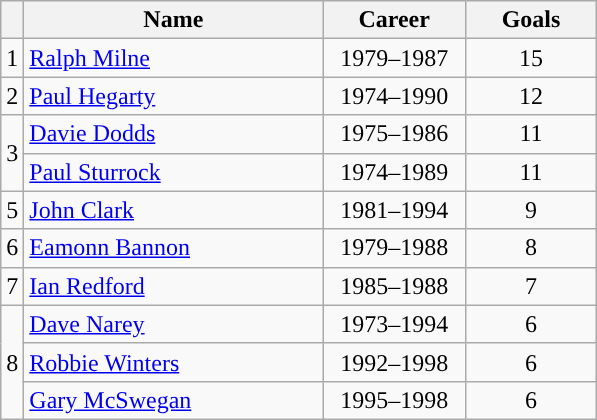<table class="wikitable" style="text-align: center;">
<tr>
<th></th>
<th style="width: 12em;">Name</th>
<th style="width: 5em;">     Career     </th>
<th style="width: 5em;">Goals</th>
</tr>
<tr>
<td style="text-align:right;">1</td>
<td style="text-align:left;"> <a href='#'>Ralph Milne</a></td>
<td>1979–1987</td>
<td>15</td>
</tr>
<tr>
<td style="text-align:right;">2</td>
<td style="text-align:left;"> <a href='#'>Paul Hegarty</a></td>
<td>1974–1990</td>
<td>12</td>
</tr>
<tr>
<td style="text-align:right;" rowspan="2">3</td>
<td style="text-align:left;"> <a href='#'>Davie Dodds</a></td>
<td>1975–1986</td>
<td>11</td>
</tr>
<tr>
<td style="text-align:left;"> <a href='#'>Paul Sturrock</a></td>
<td>1974–1989</td>
<td>11</td>
</tr>
<tr>
<td style="text-align:right;">5</td>
<td style="text-align:left;"> <a href='#'>John Clark</a></td>
<td>1981–1994</td>
<td>9</td>
</tr>
<tr>
<td style="text-align:right;">6</td>
<td style="text-align:left;"> <a href='#'>Eamonn Bannon</a></td>
<td>1979–1988</td>
<td>8</td>
</tr>
<tr>
<td style="text-align:right;">7</td>
<td style="text-align:left;"> <a href='#'>Ian Redford</a></td>
<td>1985–1988</td>
<td>7</td>
</tr>
<tr>
<td style="text-align:right;" rowspan="3">8</td>
<td style="text-align:left;"> <a href='#'>Dave Narey</a></td>
<td>1973–1994</td>
<td>6</td>
</tr>
<tr>
<td style="text-align:left;"> <a href='#'>Robbie Winters</a></td>
<td>1992–1998</td>
<td>6</td>
</tr>
<tr>
<td style="text-align:left;"> <a href='#'>Gary McSwegan</a></td>
<td>1995–1998</td>
<td>6</td>
</tr>
</table>
